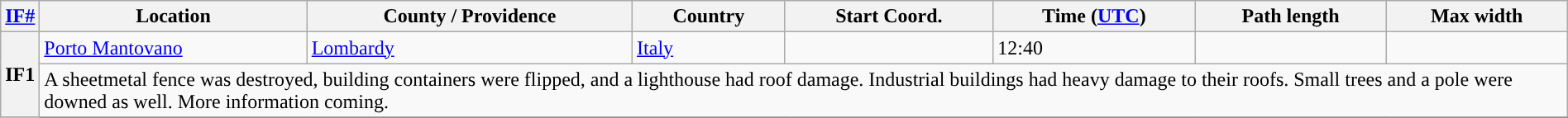<table class="wikitable sortable" style="width:100%;">
<tr>
<th scope="col" width="2%" align="center"><a href='#'>IF#</a></th>
<th scope="col" align="center" class="unsortable">Location</th>
<th scope="col" align="center" class="unsortable">County / Providence</th>
<th scope="col" align="center">Country</th>
<th scope="col" align="center">Start Coord.</th>
<th scope="col" align="center">Time (<a href='#'>UTC</a>)</th>
<th scope="col" align="center">Path length</th>
<th scope="col" align="center">Max width</th>
</tr>
<tr>
<th scope="row" rowspan="2" style="background-color:#">IF1</th>
<td><a href='#'>Porto Mantovano</a></td>
<td><a href='#'>Lombardy</a></td>
<td><a href='#'>Italy</a></td>
<td></td>
<td>12:40</td>
<td></td>
<td></td>
</tr>
<tr class="expand-child">
<td colspan="8" style=" border-bottom: 1px solid black;">A sheetmetal fence was destroyed, building containers were flipped, and a lighthouse had roof damage. Industrial buildings had heavy damage to their roofs. Small trees and a pole were downed as well. More information coming.</td>
</tr>
<tr>
</tr>
</table>
